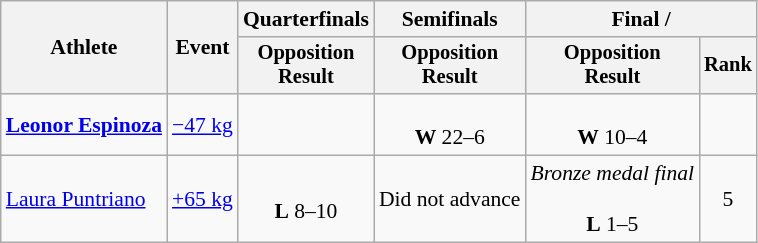<table class="wikitable" style="font-size:90%;">
<tr>
<th rowspan=2>Athlete</th>
<th rowspan=2>Event</th>
<th>Quarterfinals</th>
<th>Semifinals</th>
<th colspan="2">Final / </th>
</tr>
<tr style="font-size:95%">
<th>Opposition<br>Result</th>
<th>Opposition<br>Result</th>
<th>Opposition<br>Result</th>
<th>Rank</th>
</tr>
<tr align=center>
<td align=left><strong><a href='#'>Leonor Espinoza</a></strong></td>
<td align=left><a href='#'>−47 kg</a></td>
<td></td>
<td><br><strong>W</strong> 22–6</td>
<td><br><strong>W</strong> 10–4</td>
<td></td>
</tr>
<tr align=center>
<td align=left><a href='#'>Laura Puntriano</a></td>
<td align=left><a href='#'>+65 kg</a></td>
<td><br><strong>L</strong> 8–10</td>
<td>Did not advance</td>
<td><em>Bronze medal final</em><br><br><strong>L</strong> 1–5</td>
<td>5</td>
</tr>
</table>
